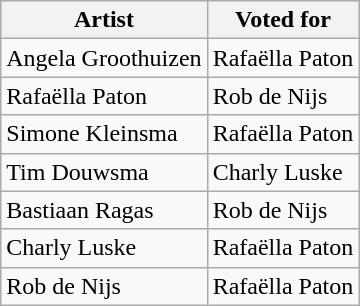<table class="wikitable">
<tr>
<th>Artist</th>
<th>Voted for</th>
</tr>
<tr>
<td>Angela Groothuizen</td>
<td>Rafaëlla Paton</td>
</tr>
<tr>
<td>Rafaëlla Paton</td>
<td>Rob de Nijs</td>
</tr>
<tr>
<td>Simone Kleinsma</td>
<td>Rafaëlla Paton</td>
</tr>
<tr>
<td>Tim Douwsma</td>
<td>Charly Luske</td>
</tr>
<tr>
<td>Bastiaan Ragas</td>
<td>Rob de Nijs</td>
</tr>
<tr>
<td>Charly Luske</td>
<td>Rafaëlla Paton</td>
</tr>
<tr>
<td>Rob de Nijs</td>
<td>Rafaëlla Paton</td>
</tr>
</table>
